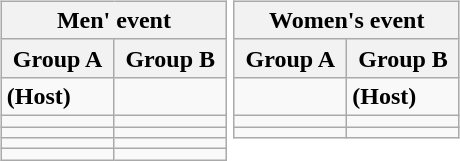<table>
<tr>
<td valign="top" width=50%><br><table class="wikitable" style= "text-align: left; Width:100%">
<tr>
<th colspan= 2>Men' event</th>
</tr>
<tr>
<th>Group A</th>
<th>Group B</th>
</tr>
<tr>
<td> <strong>(Host)</strong></td>
<td></td>
</tr>
<tr>
<td></td>
<td></td>
</tr>
<tr>
<td></td>
<td></td>
</tr>
<tr>
<td></td>
<td></td>
</tr>
<tr>
<td></td>
<td></td>
</tr>
</table>
</td>
<td valign="top" width=50%><br><table class="wikitable" style= "text-align: left; Width:100%">
<tr>
<th colspan= 2>Women's event</th>
</tr>
<tr>
<th>Group A</th>
<th>Group B</th>
</tr>
<tr>
<td></td>
<td> <strong>(Host)</strong></td>
</tr>
<tr>
<td></td>
<td></td>
</tr>
<tr>
<td></td>
<td></td>
</tr>
</table>
</td>
</tr>
</table>
